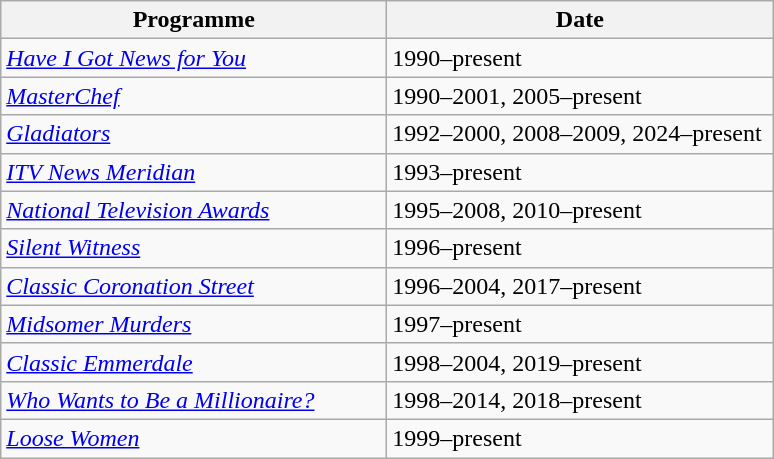<table class="wikitable">
<tr>
<th width=250>Programme</th>
<th width=250>Date</th>
</tr>
<tr>
<td><em><a href='#'>Have I Got News for You</a></em></td>
<td>1990–present</td>
</tr>
<tr>
<td><em><a href='#'>MasterChef</a></em></td>
<td>1990–2001, 2005–present</td>
</tr>
<tr>
<td><em><a href='#'>Gladiators</a></em></td>
<td>1992–2000, 2008–2009, 2024–present</td>
</tr>
<tr>
<td><em><a href='#'>ITV News Meridian</a></em></td>
<td>1993–present</td>
</tr>
<tr>
<td><em><a href='#'>National Television Awards</a></em></td>
<td>1995–2008, 2010–present</td>
</tr>
<tr>
<td><em><a href='#'>Silent Witness</a></em></td>
<td>1996–present</td>
</tr>
<tr>
<td><em><a href='#'>Classic Coronation Street</a></em></td>
<td>1996–2004, 2017–present</td>
</tr>
<tr>
<td><em><a href='#'>Midsomer Murders</a></em></td>
<td>1997–present</td>
</tr>
<tr>
<td><em><a href='#'>Classic Emmerdale</a></em></td>
<td>1998–2004, 2019–present</td>
</tr>
<tr>
<td><em><a href='#'>Who Wants to Be a Millionaire?</a></em></td>
<td>1998–2014, 2018–present</td>
</tr>
<tr>
<td><em><a href='#'>Loose Women</a></em></td>
<td>1999–present</td>
</tr>
</table>
